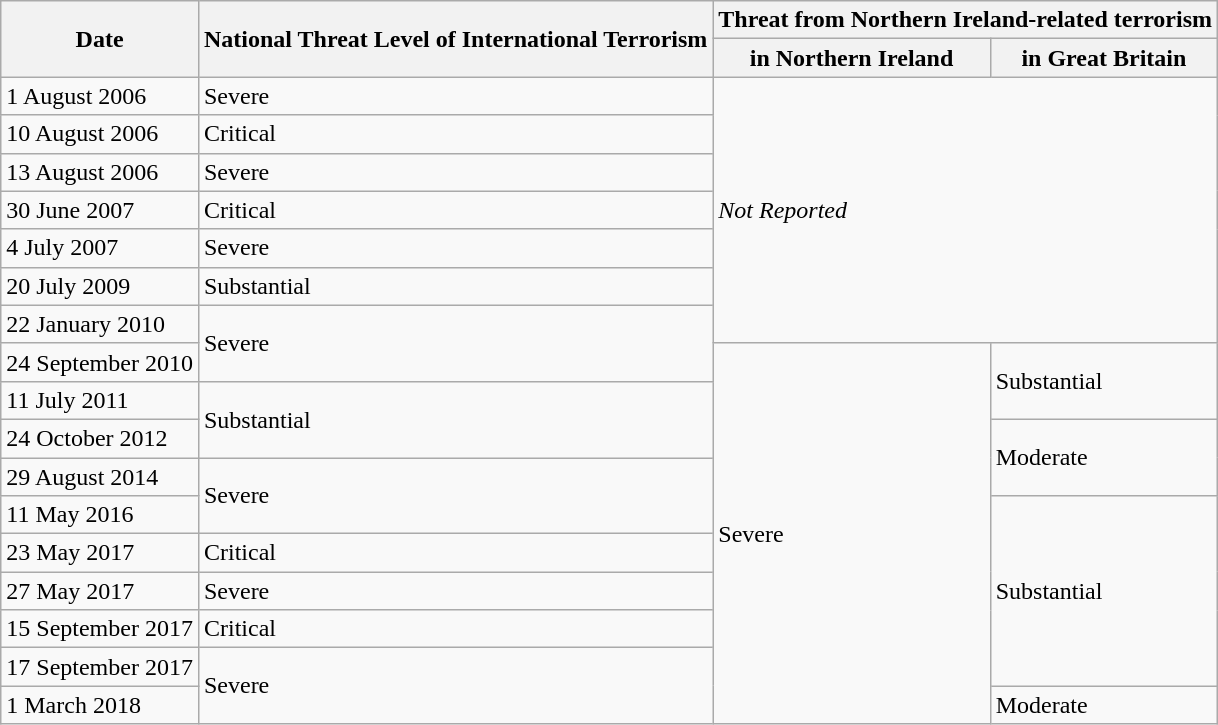<table class="wikitable">
<tr>
<th rowspan="2">Date</th>
<th rowspan="2">National Threat Level of International Terrorism</th>
<th colspan="2">Threat from Northern Ireland-related terrorism</th>
</tr>
<tr>
<th>in Northern Ireland</th>
<th>in Great Britain</th>
</tr>
<tr>
<td>1 August 2006</td>
<td>Severe</td>
<td colspan="2" rowspan="7"><em>Not Reported</em></td>
</tr>
<tr>
<td>10 August 2006</td>
<td>Critical</td>
</tr>
<tr>
<td>13 August 2006</td>
<td>Severe</td>
</tr>
<tr>
<td>30 June 2007</td>
<td>Critical</td>
</tr>
<tr>
<td>4 July 2007</td>
<td>Severe</td>
</tr>
<tr>
<td>20 July 2009</td>
<td>Substantial</td>
</tr>
<tr>
<td>22 January 2010</td>
<td rowspan="2">Severe</td>
</tr>
<tr>
<td>24 September 2010</td>
<td rowspan="10">Severe</td>
<td rowspan="2">Substantial</td>
</tr>
<tr>
<td>11 July 2011</td>
<td rowspan="2">Substantial</td>
</tr>
<tr>
<td>24 October 2012</td>
<td rowspan="2">Moderate</td>
</tr>
<tr>
<td>29 August 2014</td>
<td rowspan="2">Severe</td>
</tr>
<tr>
<td>11 May 2016</td>
<td rowspan="5">Substantial</td>
</tr>
<tr>
<td>23 May 2017</td>
<td>Critical</td>
</tr>
<tr>
<td>27 May 2017</td>
<td>Severe</td>
</tr>
<tr>
<td>15 September 2017</td>
<td>Critical</td>
</tr>
<tr>
<td>17 September 2017</td>
<td rowspan="2">Severe</td>
</tr>
<tr>
<td>1 March 2018</td>
<td>Moderate</td>
</tr>
</table>
